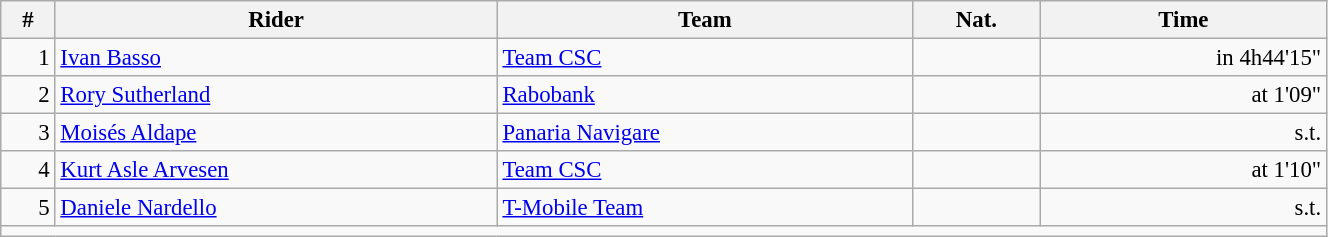<table class=wikitable style="font-size:95%" width="70%">
<tr>
<th align=right>#</th>
<th>Rider</th>
<th>Team</th>
<th>Nat.</th>
<th align=right>Time</th>
</tr>
<tr>
<td align=right>1</td>
<td><a href='#'>Ivan Basso</a></td>
<td><a href='#'>Team CSC</a></td>
<td></td>
<td align=right>in 4h44'15"</td>
</tr>
<tr>
<td align=right>2</td>
<td><a href='#'>Rory Sutherland</a></td>
<td><a href='#'>Rabobank</a></td>
<td></td>
<td align=right>at 1'09"</td>
</tr>
<tr>
<td align=right>3</td>
<td><a href='#'>Moisés Aldape</a></td>
<td><a href='#'>Panaria Navigare</a></td>
<td></td>
<td align=right>s.t.</td>
</tr>
<tr>
<td align=right>4</td>
<td><a href='#'>Kurt Asle Arvesen</a></td>
<td><a href='#'>Team CSC</a></td>
<td></td>
<td align=right>at 1'10"</td>
</tr>
<tr>
<td align=right>5</td>
<td><a href='#'>Daniele Nardello</a></td>
<td><a href='#'>T-Mobile Team</a></td>
<td></td>
<td align=right>s.t.</td>
</tr>
<tr>
<td align=right colspan=5></td>
</tr>
</table>
